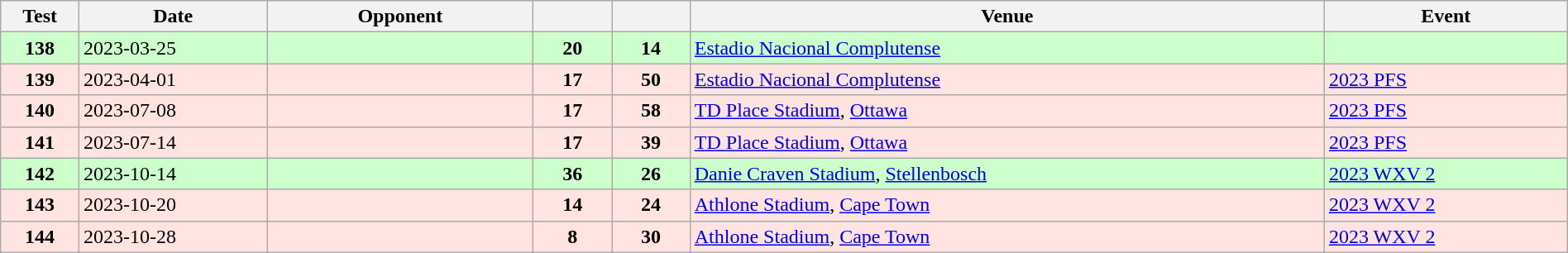<table class="wikitable sortable" style="width:100%">
<tr>
<th style="width:5%">Test</th>
<th style="width:12%">Date</th>
<th style="width:17%">Opponent</th>
<th style="width:5%"></th>
<th style="width:5%"></th>
<th>Venue</th>
<th>Event</th>
</tr>
<tr bgcolor=#ccffcc>
<td align="center"><strong>138</strong></td>
<td>2023-03-25</td>
<td></td>
<td align="center"><strong>20</strong></td>
<td align="center"><strong>14</strong></td>
<td><a href='#'>Estadio Nacional Complutense</a></td>
<td></td>
</tr>
<tr bgcolor=FFE4E1>
<td align="center"><strong>139</strong></td>
<td>2023-04-01</td>
<td></td>
<td align="center"><strong>17</strong></td>
<td align="center"><strong>50</strong></td>
<td><a href='#'>Estadio Nacional Complutense</a></td>
<td><a href='#'>2023 PFS</a></td>
</tr>
<tr bgcolor=FFE4E1>
<td align="center"><strong>140</strong></td>
<td>2023-07-08</td>
<td></td>
<td align="center"><strong>17</strong></td>
<td align="center"><strong>58</strong></td>
<td><a href='#'>TD Place Stadium</a>, <a href='#'>Ottawa</a></td>
<td><a href='#'>2023 PFS</a></td>
</tr>
<tr bgcolor=FFE4E1>
<td align="center"><strong>141</strong></td>
<td>2023-07-14</td>
<td></td>
<td align="center"><strong>17</strong></td>
<td align="center"><strong>39</strong></td>
<td><a href='#'>TD Place Stadium</a>, <a href='#'>Ottawa</a></td>
<td><a href='#'>2023 PFS</a></td>
</tr>
<tr bgcolor=#ccffcc>
<td align="center"><strong>142</strong></td>
<td>2023-10-14</td>
<td></td>
<td align="center"><strong>36</strong></td>
<td align="center"><strong>26</strong></td>
<td><a href='#'>Danie Craven Stadium</a>, <a href='#'>Stellenbosch</a></td>
<td><a href='#'>2023 WXV 2</a></td>
</tr>
<tr bgcolor=FFE4E1>
<td align="center"><strong>143</strong></td>
<td>2023-10-20</td>
<td></td>
<td align="center"><strong>14</strong></td>
<td align="center"><strong>24</strong></td>
<td><a href='#'>Athlone Stadium</a>, <a href='#'>Cape Town</a></td>
<td><a href='#'>2023 WXV 2</a></td>
</tr>
<tr bgcolor=FFE4E1>
<td align="center"><strong>144</strong></td>
<td>2023-10-28</td>
<td></td>
<td align="center"><strong>8</strong></td>
<td align="center"><strong>30</strong></td>
<td><a href='#'>Athlone Stadium</a>, <a href='#'>Cape Town</a></td>
<td><a href='#'>2023 WXV 2</a></td>
</tr>
</table>
